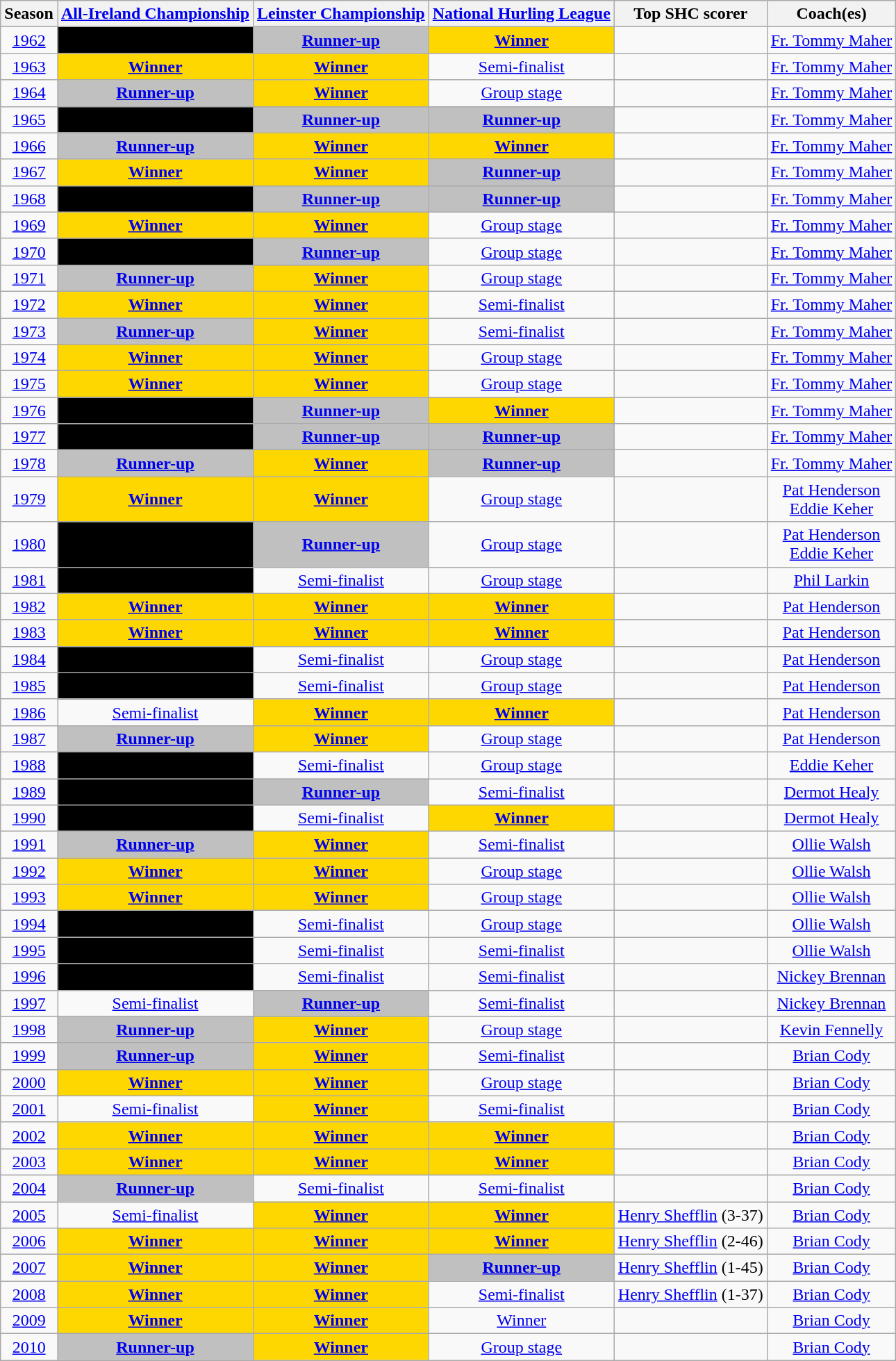<table class="wikitable" style="text-align:center;">
<tr>
<th>Season</th>
<th><a href='#'>All-Ireland Championship</a></th>
<th><a href='#'>Leinster Championship</a></th>
<th><a href='#'>National Hurling League</a></th>
<th>Top SHC scorer</th>
<th>Coach(es)</th>
</tr>
<tr>
<td><a href='#'>1962</a></td>
<td bgcolor= black></td>
<td bgcolor= silver><strong><a href='#'>Runner-up</a></strong></td>
<td bgcolor= gold><strong><a href='#'>Winner</a></strong></td>
<td></td>
<td><a href='#'>Fr. Tommy Maher</a></td>
</tr>
<tr>
<td><a href='#'>1963</a></td>
<td bgcolor= gold><strong><a href='#'>Winner</a></strong></td>
<td bgcolor= gold><strong><a href='#'>Winner</a></strong></td>
<td><a href='#'>Semi-finalist</a></td>
<td></td>
<td><a href='#'>Fr. Tommy Maher</a></td>
</tr>
<tr>
<td><a href='#'>1964</a></td>
<td bgcolor= silver><strong><a href='#'>Runner-up</a></strong></td>
<td bgcolor= gold><strong><a href='#'>Winner</a></strong></td>
<td><a href='#'>Group stage</a></td>
<td></td>
<td><a href='#'>Fr. Tommy Maher</a></td>
</tr>
<tr>
<td><a href='#'>1965</a></td>
<td bgcolor= black></td>
<td bgcolor= silver><strong><a href='#'>Runner-up</a></strong></td>
<td bgcolor= silver><strong><a href='#'>Runner-up</a></strong></td>
<td></td>
<td><a href='#'>Fr. Tommy Maher</a></td>
</tr>
<tr>
<td><a href='#'>1966</a></td>
<td bgcolor= silver><strong><a href='#'>Runner-up</a></strong></td>
<td bgcolor= gold><strong><a href='#'>Winner</a></strong></td>
<td bgcolor= gold><strong><a href='#'>Winner</a></strong></td>
<td></td>
<td><a href='#'>Fr. Tommy Maher</a></td>
</tr>
<tr>
<td><a href='#'>1967</a></td>
<td bgcolor= gold><strong><a href='#'>Winner</a></strong></td>
<td bgcolor= gold><strong><a href='#'>Winner</a></strong></td>
<td bgcolor= silver><strong><a href='#'>Runner-up</a></strong></td>
<td></td>
<td><a href='#'>Fr. Tommy Maher</a></td>
</tr>
<tr>
<td><a href='#'>1968</a></td>
<td bgcolor= black></td>
<td bgcolor= silver><strong><a href='#'>Runner-up</a></strong></td>
<td bgcolor= silver><strong><a href='#'>Runner-up</a></strong></td>
<td></td>
<td><a href='#'>Fr. Tommy Maher</a></td>
</tr>
<tr>
<td><a href='#'>1969</a></td>
<td bgcolor= gold><strong><a href='#'>Winner</a></strong></td>
<td bgcolor= gold><strong><a href='#'>Winner</a></strong></td>
<td><a href='#'>Group stage</a></td>
<td></td>
<td><a href='#'>Fr. Tommy Maher</a></td>
</tr>
<tr>
<td><a href='#'>1970</a></td>
<td bgcolor= black></td>
<td bgcolor= silver><strong><a href='#'>Runner-up</a></strong></td>
<td><a href='#'>Group stage</a></td>
<td></td>
<td><a href='#'>Fr. Tommy Maher</a></td>
</tr>
<tr>
<td><a href='#'>1971</a></td>
<td bgcolor= silver><strong><a href='#'>Runner-up</a></strong></td>
<td bgcolor= gold><strong><a href='#'>Winner</a></strong></td>
<td><a href='#'>Group stage</a></td>
<td></td>
<td><a href='#'>Fr. Tommy Maher</a></td>
</tr>
<tr>
<td><a href='#'>1972</a></td>
<td bgcolor= gold><strong><a href='#'>Winner</a></strong></td>
<td bgcolor= gold><strong><a href='#'>Winner</a></strong></td>
<td><a href='#'>Semi-finalist</a></td>
<td></td>
<td><a href='#'>Fr. Tommy Maher</a></td>
</tr>
<tr>
<td><a href='#'>1973</a></td>
<td bgcolor= silver><strong><a href='#'>Runner-up</a></strong></td>
<td bgcolor= gold><strong><a href='#'>Winner</a></strong></td>
<td><a href='#'>Semi-finalist</a></td>
<td></td>
<td><a href='#'>Fr. Tommy Maher</a></td>
</tr>
<tr>
<td><a href='#'>1974</a></td>
<td bgcolor= gold><strong><a href='#'>Winner</a></strong></td>
<td bgcolor= gold><strong><a href='#'>Winner</a></strong></td>
<td><a href='#'>Group stage</a></td>
<td></td>
<td><a href='#'>Fr. Tommy Maher</a></td>
</tr>
<tr>
<td><a href='#'>1975</a></td>
<td bgcolor= gold><strong><a href='#'>Winner</a></strong></td>
<td bgcolor= gold><strong><a href='#'>Winner</a></strong></td>
<td><a href='#'>Group stage</a></td>
<td></td>
<td><a href='#'>Fr. Tommy Maher</a></td>
</tr>
<tr>
<td><a href='#'>1976</a></td>
<td bgcolor= black></td>
<td bgcolor= silver><strong><a href='#'>Runner-up</a></strong></td>
<td bgcolor= gold><strong><a href='#'>Winner</a></strong></td>
<td></td>
<td><a href='#'>Fr. Tommy Maher</a></td>
</tr>
<tr>
<td><a href='#'>1977</a></td>
<td bgcolor= black></td>
<td bgcolor= silver><strong><a href='#'>Runner-up</a></strong></td>
<td bgcolor= silver><strong><a href='#'>Runner-up</a></strong></td>
<td></td>
<td><a href='#'>Fr. Tommy Maher</a></td>
</tr>
<tr>
<td><a href='#'>1978</a></td>
<td bgcolor= silver><strong><a href='#'>Runner-up</a></strong></td>
<td bgcolor= gold><strong><a href='#'>Winner</a></strong></td>
<td bgcolor= silver><strong><a href='#'>Runner-up</a></strong></td>
<td></td>
<td><a href='#'>Fr. Tommy Maher</a></td>
</tr>
<tr>
<td><a href='#'>1979</a></td>
<td bgcolor= gold><strong><a href='#'>Winner</a></strong></td>
<td bgcolor= gold><strong><a href='#'>Winner</a></strong></td>
<td><a href='#'>Group stage</a></td>
<td></td>
<td><a href='#'>Pat Henderson</a><br><a href='#'>Eddie Keher</a></td>
</tr>
<tr>
<td><a href='#'>1980</a></td>
<td bgcolor= black></td>
<td bgcolor= silver><strong><a href='#'>Runner-up</a></strong></td>
<td><a href='#'>Group stage</a></td>
<td></td>
<td><a href='#'>Pat Henderson</a><br><a href='#'>Eddie Keher</a></td>
</tr>
<tr>
<td><a href='#'>1981</a></td>
<td bgcolor= black></td>
<td><a href='#'>Semi-finalist</a></td>
<td><a href='#'>Group stage</a></td>
<td></td>
<td><a href='#'>Phil Larkin</a></td>
</tr>
<tr>
<td><a href='#'>1982</a></td>
<td bgcolor= gold><strong><a href='#'>Winner</a></strong></td>
<td bgcolor= gold><strong><a href='#'>Winner</a></strong></td>
<td bgcolor= gold><strong><a href='#'>Winner</a></strong></td>
<td></td>
<td><a href='#'>Pat Henderson</a></td>
</tr>
<tr>
<td><a href='#'>1983</a></td>
<td bgcolor= gold><strong><a href='#'>Winner</a></strong></td>
<td bgcolor= gold><strong><a href='#'>Winner</a></strong></td>
<td bgcolor= gold><strong><a href='#'>Winner</a></strong></td>
<td></td>
<td><a href='#'>Pat Henderson</a></td>
</tr>
<tr>
<td><a href='#'>1984</a></td>
<td bgcolor= black></td>
<td><a href='#'>Semi-finalist</a></td>
<td><a href='#'>Group stage</a></td>
<td></td>
<td><a href='#'>Pat Henderson</a></td>
</tr>
<tr>
<td><a href='#'>1985</a></td>
<td bgcolor= black></td>
<td><a href='#'>Semi-finalist</a></td>
<td><a href='#'>Group stage</a></td>
<td></td>
<td><a href='#'>Pat Henderson</a></td>
</tr>
<tr>
<td><a href='#'>1986</a></td>
<td><a href='#'>Semi-finalist</a></td>
<td bgcolor= gold><strong><a href='#'>Winner</a></strong></td>
<td bgcolor= gold><strong><a href='#'>Winner</a></strong></td>
<td></td>
<td><a href='#'>Pat Henderson</a></td>
</tr>
<tr>
<td><a href='#'>1987</a></td>
<td bgcolor= silver><strong><a href='#'>Runner-up</a></strong></td>
<td bgcolor= gold><strong><a href='#'>Winner</a></strong></td>
<td><a href='#'>Group stage</a></td>
<td></td>
<td><a href='#'>Pat Henderson</a></td>
</tr>
<tr>
<td><a href='#'>1988</a></td>
<td bgcolor= black></td>
<td><a href='#'>Semi-finalist</a></td>
<td><a href='#'>Group stage</a></td>
<td></td>
<td><a href='#'>Eddie Keher</a></td>
</tr>
<tr>
<td><a href='#'>1989</a></td>
<td bgcolor= black></td>
<td bgcolor= silver><strong><a href='#'>Runner-up</a></strong></td>
<td><a href='#'>Semi-finalist</a></td>
<td></td>
<td><a href='#'>Dermot Healy</a></td>
</tr>
<tr>
<td><a href='#'>1990</a></td>
<td bgcolor= black></td>
<td><a href='#'>Semi-finalist</a></td>
<td bgcolor= gold><strong><a href='#'>Winner</a></strong></td>
<td></td>
<td><a href='#'>Dermot Healy</a></td>
</tr>
<tr>
<td><a href='#'>1991</a></td>
<td bgcolor= silver><strong><a href='#'>Runner-up</a></strong></td>
<td bgcolor= gold><strong><a href='#'>Winner</a></strong></td>
<td><a href='#'>Semi-finalist</a></td>
<td></td>
<td><a href='#'>Ollie Walsh</a></td>
</tr>
<tr>
<td><a href='#'>1992</a></td>
<td bgcolor= gold><strong><a href='#'>Winner</a></strong></td>
<td bgcolor= gold><strong><a href='#'>Winner</a></strong></td>
<td><a href='#'>Group stage</a></td>
<td></td>
<td><a href='#'>Ollie Walsh</a></td>
</tr>
<tr>
<td><a href='#'>1993</a></td>
<td bgcolor= gold><strong><a href='#'>Winner</a></strong></td>
<td bgcolor= gold><strong><a href='#'>Winner</a></strong></td>
<td><a href='#'>Group stage</a></td>
<td></td>
<td><a href='#'>Ollie Walsh</a></td>
</tr>
<tr>
<td><a href='#'>1994</a></td>
<td bgcolor= black></td>
<td><a href='#'>Semi-finalist</a></td>
<td><a href='#'>Group stage</a></td>
<td></td>
<td><a href='#'>Ollie Walsh</a></td>
</tr>
<tr>
<td><a href='#'>1995</a></td>
<td bgcolor= black></td>
<td><a href='#'>Semi-finalist</a></td>
<td><a href='#'>Semi-finalist</a></td>
<td></td>
<td><a href='#'>Ollie Walsh</a></td>
</tr>
<tr>
<td><a href='#'>1996</a></td>
<td bgcolor= black></td>
<td><a href='#'>Semi-finalist</a></td>
<td><a href='#'>Semi-finalist</a></td>
<td></td>
<td><a href='#'>Nickey Brennan</a></td>
</tr>
<tr>
<td><a href='#'>1997</a></td>
<td><a href='#'>Semi-finalist</a></td>
<td bgcolor= silver><strong><a href='#'>Runner-up</a></strong></td>
<td><a href='#'>Semi-finalist</a></td>
<td></td>
<td><a href='#'>Nickey Brennan</a></td>
</tr>
<tr>
<td><a href='#'>1998</a></td>
<td bgcolor= silver><strong><a href='#'>Runner-up</a></strong></td>
<td bgcolor= gold><strong><a href='#'>Winner</a></strong></td>
<td><a href='#'>Group stage</a></td>
<td></td>
<td><a href='#'>Kevin Fennelly</a></td>
</tr>
<tr>
<td><a href='#'>1999</a></td>
<td bgcolor= silver><strong><a href='#'>Runner-up</a></strong></td>
<td bgcolor= gold><strong><a href='#'>Winner</a></strong></td>
<td><a href='#'>Semi-finalist</a></td>
<td></td>
<td><a href='#'>Brian Cody</a></td>
</tr>
<tr>
<td><a href='#'>2000</a></td>
<td bgcolor= gold><strong><a href='#'>Winner</a></strong></td>
<td bgcolor= gold><strong><a href='#'>Winner</a></strong></td>
<td><a href='#'>Group stage</a></td>
<td></td>
<td><a href='#'>Brian Cody</a></td>
</tr>
<tr>
<td><a href='#'>2001</a></td>
<td><a href='#'>Semi-finalist</a></td>
<td bgcolor= gold><strong><a href='#'>Winner</a></strong></td>
<td><a href='#'>Semi-finalist</a></td>
<td></td>
<td><a href='#'>Brian Cody</a></td>
</tr>
<tr>
<td><a href='#'>2002</a></td>
<td bgcolor= gold><strong><a href='#'>Winner</a></strong></td>
<td bgcolor= gold><strong><a href='#'>Winner</a></strong></td>
<td bgcolor= gold><strong><a href='#'>Winner</a></strong></td>
<td></td>
<td><a href='#'>Brian Cody</a></td>
</tr>
<tr>
<td><a href='#'>2003</a></td>
<td bgcolor= gold><strong><a href='#'>Winner</a></strong></td>
<td bgcolor= gold><strong><a href='#'>Winner</a></strong></td>
<td bgcolor= gold><strong><a href='#'>Winner</a></strong></td>
<td></td>
<td><a href='#'>Brian Cody</a></td>
</tr>
<tr>
<td><a href='#'>2004</a></td>
<td bgcolor= silver><strong><a href='#'>Runner-up</a></strong></td>
<td><a href='#'>Semi-finalist</a></td>
<td><a href='#'>Semi-finalist</a></td>
<td></td>
<td><a href='#'>Brian Cody</a></td>
</tr>
<tr>
<td><a href='#'>2005</a></td>
<td><a href='#'>Semi-finalist</a></td>
<td bgcolor= gold><strong><a href='#'>Winner</a></strong></td>
<td bgcolor= gold><strong><a href='#'>Winner</a></strong></td>
<td><a href='#'>Henry Shefflin</a> (3-37)</td>
<td><a href='#'>Brian Cody</a></td>
</tr>
<tr>
<td><a href='#'>2006</a></td>
<td bgcolor= gold><strong><a href='#'>Winner</a></strong></td>
<td bgcolor= gold><strong><a href='#'>Winner</a></strong></td>
<td bgcolor= gold><strong><a href='#'>Winner</a></strong></td>
<td><a href='#'>Henry Shefflin</a> (2-46)</td>
<td><a href='#'>Brian Cody</a></td>
</tr>
<tr>
<td><a href='#'>2007</a></td>
<td bgcolor= gold><strong><a href='#'>Winner</a></strong></td>
<td bgcolor= gold><strong><a href='#'>Winner</a></strong></td>
<td bgcolor= silver><strong><a href='#'>Runner-up</a></strong></td>
<td><a href='#'>Henry Shefflin</a> (1-45)</td>
<td><a href='#'>Brian Cody</a></td>
</tr>
<tr>
<td><a href='#'>2008</a></td>
<td bgcolor= gold><strong><a href='#'>Winner</a></strong></td>
<td bgcolor= gold><strong><a href='#'>Winner</a></strong></td>
<td><a href='#'>Semi-finalist</a></td>
<td><a href='#'>Henry Shefflin</a> (1-37)</td>
<td><a href='#'>Brian Cody</a></td>
</tr>
<tr>
<td><a href='#'>2009</a></td>
<td bgcolor= gold><strong><a href='#'>Winner</a></strong></td>
<td bgcolor= gold><strong><a href='#'>Winner</a></strong></td>
<td><a href='#'>Winner</a></td>
<td></td>
<td><a href='#'>Brian Cody</a></td>
</tr>
<tr>
<td><a href='#'>2010</a></td>
<td bgcolor= silver><strong><a href='#'>Runner-up</a></strong></td>
<td bgcolor= gold><strong><a href='#'>Winner</a></strong></td>
<td><a href='#'>Group stage</a></td>
<td></td>
<td><a href='#'>Brian Cody</a></td>
</tr>
</table>
